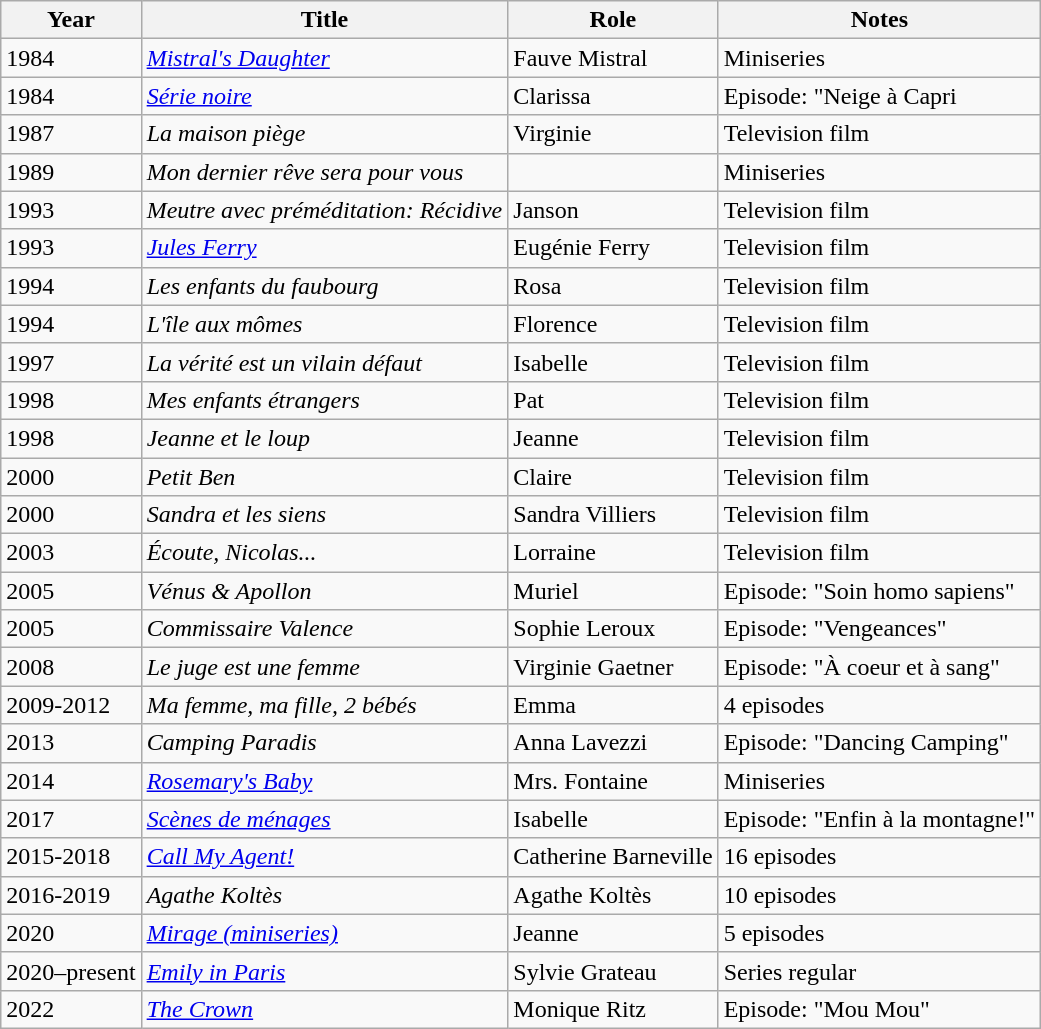<table class="wikitable sortable">
<tr>
<th>Year</th>
<th>Title</th>
<th>Role</th>
<th>Notes</th>
</tr>
<tr>
<td>1984</td>
<td><em><a href='#'>Mistral's Daughter</a></em></td>
<td>Fauve Mistral</td>
<td>Miniseries</td>
</tr>
<tr>
<td>1984</td>
<td><em><a href='#'>Série noire</a></em></td>
<td>Clarissa</td>
<td>Episode: "Neige à Capri</td>
</tr>
<tr>
<td>1987</td>
<td><em>La maison piège</em></td>
<td>Virginie</td>
<td>Television film</td>
</tr>
<tr>
<td>1989</td>
<td><em>Mon dernier rêve sera pour vous</em></td>
<td></td>
<td>Miniseries</td>
</tr>
<tr>
<td>1993</td>
<td><em>Meutre avec préméditation: Récidive</em></td>
<td>Janson</td>
<td>Television film</td>
</tr>
<tr>
<td>1993</td>
<td><em><a href='#'>Jules Ferry</a></em></td>
<td>Eugénie Ferry</td>
<td>Television film</td>
</tr>
<tr>
<td>1994</td>
<td><em>Les enfants du faubourg</em></td>
<td>Rosa</td>
<td>Television film</td>
</tr>
<tr>
<td>1994</td>
<td><em>L'île aux mômes</em></td>
<td>Florence</td>
<td>Television film</td>
</tr>
<tr>
<td>1997</td>
<td><em>La vérité est un vilain défaut</em></td>
<td>Isabelle</td>
<td>Television film</td>
</tr>
<tr>
<td>1998</td>
<td><em>Mes enfants étrangers</em></td>
<td>Pat</td>
<td>Television film</td>
</tr>
<tr>
<td>1998</td>
<td><em>Jeanne et le loup</em></td>
<td>Jeanne</td>
<td>Television film</td>
</tr>
<tr>
<td>2000</td>
<td><em>Petit Ben</em></td>
<td>Claire</td>
<td>Television film</td>
</tr>
<tr>
<td>2000</td>
<td><em>Sandra et les siens</em></td>
<td>Sandra Villiers</td>
<td>Television film</td>
</tr>
<tr>
<td>2003</td>
<td><em>Écoute, Nicolas...</em></td>
<td>Lorraine</td>
<td>Television film</td>
</tr>
<tr>
<td>2005</td>
<td><em>Vénus & Apollon</em></td>
<td>Muriel</td>
<td>Episode: "Soin homo sapiens"</td>
</tr>
<tr>
<td>2005</td>
<td><em>Commissaire Valence</em></td>
<td>Sophie Leroux</td>
<td>Episode: "Vengeances"</td>
</tr>
<tr>
<td>2008</td>
<td><em>Le juge est une femme</em></td>
<td>Virginie Gaetner</td>
<td>Episode: "À coeur et à sang"</td>
</tr>
<tr>
<td>2009-2012</td>
<td><em>Ma femme, ma fille, 2 bébés</em></td>
<td>Emma</td>
<td>4 episodes</td>
</tr>
<tr>
<td>2013</td>
<td><em>Camping Paradis</em></td>
<td>Anna Lavezzi</td>
<td>Episode: "Dancing Camping"</td>
</tr>
<tr>
<td>2014</td>
<td><em><a href='#'>Rosemary's Baby</a></em></td>
<td>Mrs. Fontaine</td>
<td>Miniseries</td>
</tr>
<tr>
<td>2017</td>
<td><em><a href='#'>Scènes de ménages</a></em></td>
<td>Isabelle</td>
<td>Episode: "Enfin à la montagne!"</td>
</tr>
<tr>
<td>2015-2018</td>
<td><em><a href='#'>Call My Agent!</a></em></td>
<td>Catherine Barneville</td>
<td>16 episodes</td>
</tr>
<tr>
<td>2016-2019</td>
<td><em>Agathe Koltès</em></td>
<td>Agathe Koltès</td>
<td>10 episodes</td>
</tr>
<tr>
<td>2020</td>
<td><em><a href='#'>Mirage (miniseries)</a></em></td>
<td>Jeanne</td>
<td>5 episodes</td>
</tr>
<tr>
<td>2020–present</td>
<td><em><a href='#'>Emily in Paris</a></em></td>
<td>Sylvie Grateau</td>
<td>Series regular</td>
</tr>
<tr>
<td>2022</td>
<td><em><a href='#'>The Crown</a></em></td>
<td>Monique Ritz</td>
<td>Episode: "Mou Mou"</td>
</tr>
</table>
